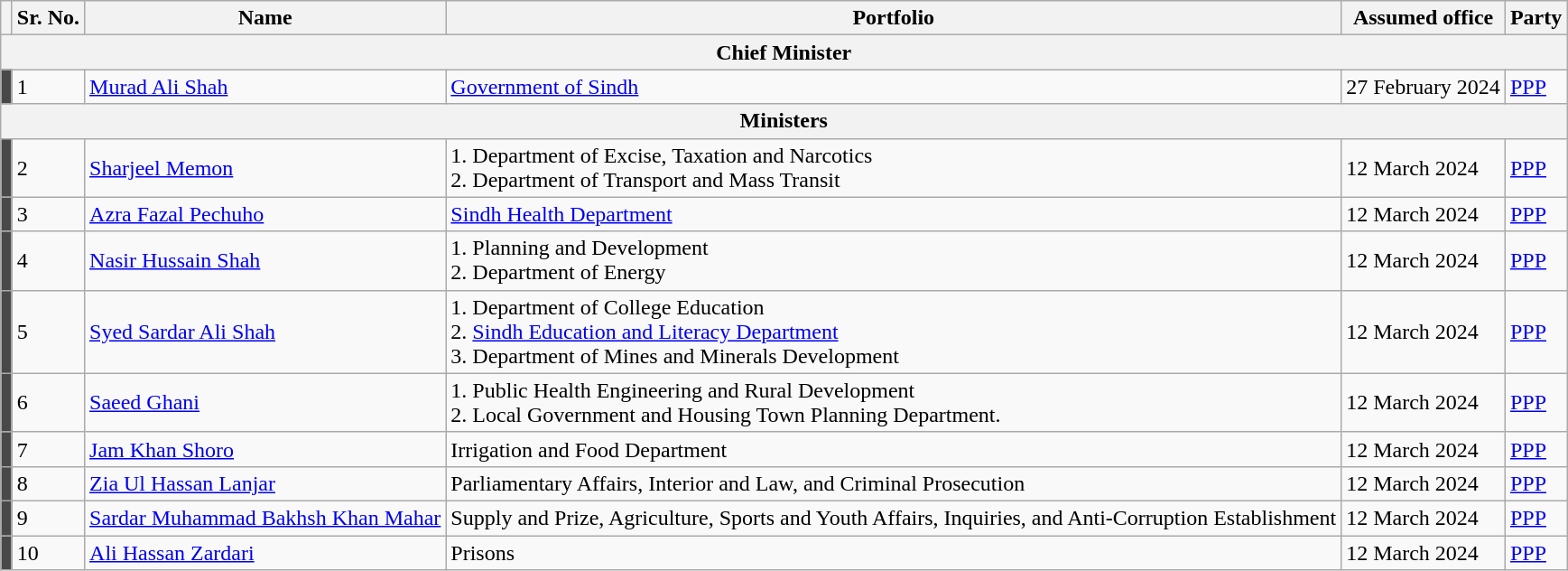<table class="wikitable sortable">
<tr>
<th></th>
<th>Sr. No.</th>
<th>Name</th>
<th>Portfolio</th>
<th>Assumed office</th>
<th>Party</th>
</tr>
<tr>
<th colspan="6">Chief Minister</th>
</tr>
<tr>
<td style="width:1px;; background:#484848;"></td>
<td>1</td>
<td><a href='#'>Murad Ali Shah</a></td>
<td><a href='#'>Government of Sindh</a></td>
<td>27 February 2024</td>
<td><a href='#'>PPP</a></td>
</tr>
<tr>
<th colspan="6">Ministers</th>
</tr>
<tr>
<td style="width:1px;; background:#484848;"></td>
<td>2</td>
<td><a href='#'>Sharjeel Memon</a></td>
<td>1. Department of Excise, Taxation and Narcotics<br>2. Department of Transport and Mass Transit</td>
<td>12 March 2024</td>
<td><a href='#'>PPP</a></td>
</tr>
<tr>
<td style="width:1px;; background:#484848;"></td>
<td>3</td>
<td><a href='#'>Azra Fazal Pechuho</a></td>
<td><a href='#'>Sindh Health Department</a></td>
<td>12 March 2024</td>
<td><a href='#'>PPP</a></td>
</tr>
<tr>
<td style="width:1px;; background:#484848;"></td>
<td>4</td>
<td><a href='#'>Nasir Hussain Shah</a></td>
<td>1. Planning and Development<br>2. Department of Energy</td>
<td>12 March 2024</td>
<td><a href='#'>PPP</a></td>
</tr>
<tr>
<td style="width:1px;; background:#484848;"></td>
<td>5</td>
<td><a href='#'>Syed Sardar Ali Shah</a></td>
<td>1. Department of College Education<br>2. <a href='#'>Sindh Education and Literacy Department</a> <br>
3. Department of Mines and Minerals Development</td>
<td>12 March 2024</td>
<td><a href='#'>PPP</a></td>
</tr>
<tr>
<td style="width:1px;; background:#484848;"></td>
<td>6</td>
<td><a href='#'>Saeed Ghani</a></td>
<td>1. Public Health Engineering and Rural Development<br>2. Local Government and Housing Town Planning Department.</td>
<td>12 March 2024</td>
<td><a href='#'>PPP</a></td>
</tr>
<tr>
<td style="width:1px;; background:#484848;"></td>
<td>7</td>
<td><a href='#'>Jam Khan Shoro</a></td>
<td>Irrigation and Food Department</td>
<td>12 March 2024</td>
<td><a href='#'>PPP</a></td>
</tr>
<tr>
<td style="width:1px;; background:#484848;"></td>
<td>8</td>
<td><a href='#'>Zia Ul Hassan Lanjar</a></td>
<td>Parliamentary Affairs, Interior and Law, and Criminal Prosecution</td>
<td>12 March 2024</td>
<td><a href='#'>PPP</a></td>
</tr>
<tr>
<td style="width:1px;; background:#484848;"></td>
<td>9</td>
<td><a href='#'>Sardar Muhammad Bakhsh Khan Mahar</a></td>
<td>Supply and Prize, Agriculture, Sports and Youth Affairs, Inquiries, and Anti-Corruption Establishment</td>
<td>12 March 2024</td>
<td><a href='#'>PPP</a></td>
</tr>
<tr>
<td style="width:1px;; background:#484848;"></td>
<td>10</td>
<td><a href='#'>Ali Hassan Zardari</a></td>
<td>Prisons</td>
<td>12 March 2024</td>
<td><a href='#'>PPP</a></td>
</tr>
</table>
